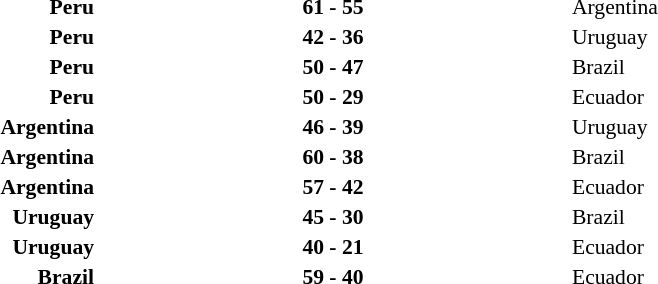<table width=75% cellspacing=1>
<tr>
<th width=25%></th>
<th width=25%></th>
<th width=25%></th>
</tr>
<tr style=font-size:90%>
<td align=right><strong>Peru</strong></td>
<td align=center><strong>61 - 55</strong></td>
<td>Argentina</td>
</tr>
<tr style=font-size:90%>
<td align=right><strong>Peru</strong></td>
<td align=center><strong>42 - 36</strong></td>
<td>Uruguay</td>
</tr>
<tr style=font-size:90%>
<td align=right><strong>Peru</strong></td>
<td align=center><strong>50 - 47</strong></td>
<td>Brazil</td>
</tr>
<tr style=font-size:90%>
<td align=right><strong>Peru</strong></td>
<td align=center><strong>50 - 29</strong></td>
<td>Ecuador</td>
</tr>
<tr style=font-size:90%>
<td align=right><strong>Argentina</strong></td>
<td align=center><strong>46 - 39</strong></td>
<td>Uruguay</td>
</tr>
<tr style=font-size:90%>
<td align=right><strong>Argentina</strong></td>
<td align=center><strong>60 - 38</strong></td>
<td>Brazil</td>
</tr>
<tr style=font-size:90%>
<td align=right><strong>Argentina</strong></td>
<td align=center><strong>57 - 42</strong></td>
<td>Ecuador</td>
</tr>
<tr style=font-size:90%>
<td align=right><strong>Uruguay</strong></td>
<td align=center><strong>45 - 30</strong></td>
<td>Brazil</td>
</tr>
<tr style=font-size:90%>
<td align=right><strong>Uruguay</strong></td>
<td align=center><strong>40 - 21</strong></td>
<td>Ecuador</td>
</tr>
<tr style=font-size:90%>
<td align=right><strong>Brazil</strong></td>
<td align=center><strong>59 - 40</strong></td>
<td>Ecuador</td>
</tr>
</table>
